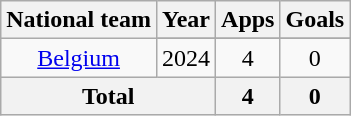<table class=wikitable style=text-align:center>
<tr>
<th>National team</th>
<th>Year</th>
<th>Apps</th>
<th>Goals</th>
</tr>
<tr>
<td rowspan="2"><a href='#'>Belgium</a></td>
</tr>
<tr>
<td>2024</td>
<td>4</td>
<td>0</td>
</tr>
<tr>
<th colspan="2">Total</th>
<th>4</th>
<th>0</th>
</tr>
</table>
